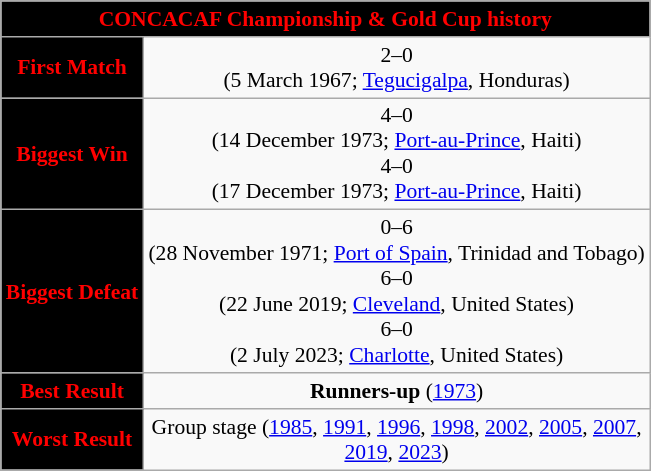<table class="wikitable collapsible collapsed" style="text-align: center;font-size:90%;">
<tr>
<th style="color:red; background:black;" colspan=2>CONCACAF Championship & Gold Cup history</th>
</tr>
<tr>
<th style="color:red; background:black;">First Match</th>
<td> 2–0 <br>(5 March 1967; <a href='#'>Tegucigalpa</a>, Honduras)</td>
</tr>
<tr>
<th style="color:red; background:black;">Biggest Win</th>
<td> 4–0 <br>(14 December 1973; <a href='#'>Port-au-Prince</a>, Haiti)<br> 4–0 <br>(17 December 1973; <a href='#'>Port-au-Prince</a>, Haiti)</td>
</tr>
<tr>
<th style="color:red; background:black;">Biggest Defeat</th>
<td> 0–6 <br>(28 November 1971; <a href='#'>Port of Spain</a>, Trinidad and Tobago)<br> 6–0 <br>(22 June 2019; <a href='#'>Cleveland</a>, United States)<br> 6–0 <br>(2 July 2023; <a href='#'>Charlotte</a>, United States)</td>
</tr>
<tr>
<th style="color:red; background:black;">Best Result</th>
<td><strong>Runners-up</strong> (<a href='#'>1973</a>)</td>
</tr>
<tr>
<th style="color:red; background:black;">Worst Result</th>
<td>Group stage (<a href='#'>1985</a>, <a href='#'>1991</a>, <a href='#'>1996</a>, <a href='#'>1998</a>, <a href='#'>2002</a>, <a href='#'>2005</a>, <a href='#'>2007</a>,<br><a href='#'>2019</a>, <a href='#'>2023</a>)</td>
</tr>
</table>
